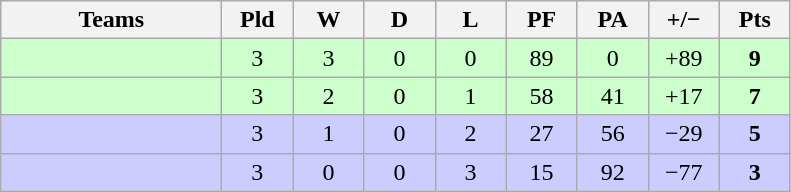<table class="wikitable" style="text-align: center;">
<tr>
<th width="140">Teams</th>
<th width="40">Pld</th>
<th width="40">W</th>
<th width="40">D</th>
<th width="40">L</th>
<th width="40">PF</th>
<th width="40">PA</th>
<th width="40">+/−</th>
<th width="40">Pts</th>
</tr>
<tr bgcolor=ccffcc>
<td align=left></td>
<td>3</td>
<td>3</td>
<td>0</td>
<td>0</td>
<td>89</td>
<td>0</td>
<td>+89</td>
<td><strong>9</strong></td>
</tr>
<tr bgcolor=ccffcc>
<td align=left></td>
<td>3</td>
<td>2</td>
<td>0</td>
<td>1</td>
<td>58</td>
<td>41</td>
<td>+17</td>
<td><strong>7</strong></td>
</tr>
<tr bgcolor=ccccff>
<td align=left></td>
<td>3</td>
<td>1</td>
<td>0</td>
<td>2</td>
<td>27</td>
<td>56</td>
<td>−29</td>
<td><strong>5</strong></td>
</tr>
<tr bgcolor=ccccff>
<td align=left></td>
<td>3</td>
<td>0</td>
<td>0</td>
<td>3</td>
<td>15</td>
<td>92</td>
<td>−77</td>
<td><strong>3</strong></td>
</tr>
</table>
